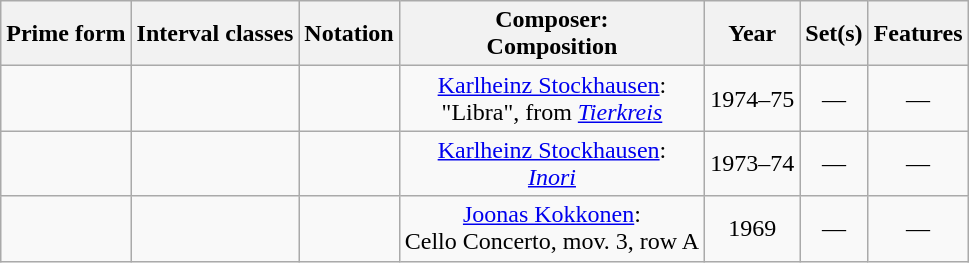<table class="wikitable sortable" style="font-size:100%;text-align:center;">
<tr>
<th>Prime form</th>
<th>Interval classes</th>
<th>Notation</th>
<th>Composer:<br>Composition</th>
<th>Year</th>
<th>Set(s)</th>
<th>Features</th>
</tr>
<tr>
<td style="text-align:left"></td>
<td></td>
<td></td>
<td><a href='#'>Karlheinz Stockhausen</a>:<br>"Libra", from <em><a href='#'>Tierkreis</a></em></td>
<td>1974–75</td>
<td>—</td>
<td>—</td>
</tr>
<tr>
<td style="text-align:left"></td>
<td></td>
<td></td>
<td><a href='#'>Karlheinz Stockhausen</a>:<br><em><a href='#'>Inori</a></em></td>
<td>1973–74</td>
<td>—</td>
<td>—</td>
</tr>
<tr>
<td style="text-align:left"></td>
<td></td>
<td></td>
<td><a href='#'>Joonas Kokkonen</a>:<br>Cello Concerto, mov. 3, row A</td>
<td>1969</td>
<td>—</td>
<td>—</td>
</tr>
</table>
